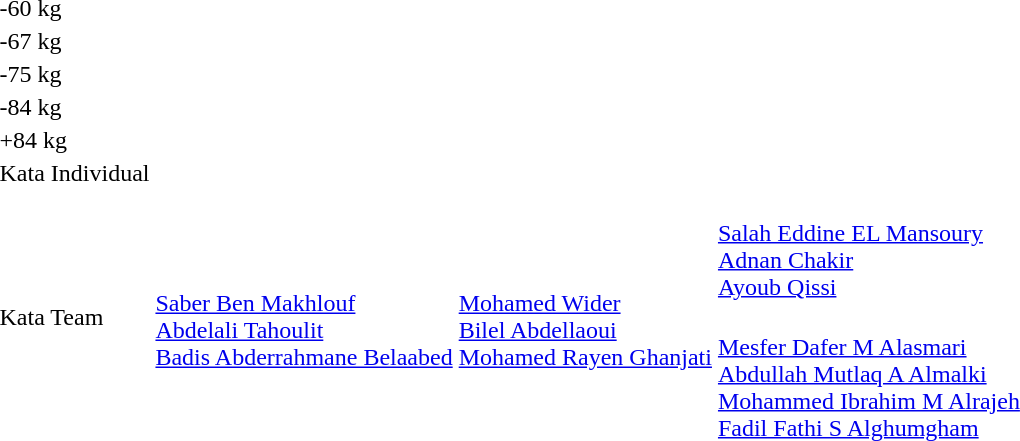<table>
<tr>
<td rowspan=2>-60 kg</td>
<td rowspan=2></td>
<td rowspan=2></td>
<td></td>
</tr>
<tr>
<td></td>
</tr>
<tr>
<td rowspan=2>-67 kg</td>
<td rowspan=2></td>
<td rowspan=2></td>
<td></td>
</tr>
<tr>
<td></td>
</tr>
<tr>
<td rowspan=2>-75 kg</td>
<td rowspan=2></td>
<td rowspan=2></td>
<td></td>
</tr>
<tr>
<td></td>
</tr>
<tr>
<td rowspan=2>-84 kg</td>
<td rowspan=2></td>
<td rowspan=2></td>
<td></td>
</tr>
<tr>
<td></td>
</tr>
<tr>
<td rowspan=2>+84 kg</td>
<td rowspan=2></td>
<td rowspan=2></td>
<td></td>
</tr>
<tr>
<td></td>
</tr>
<tr>
<td rowspan=2>Kata Individual</td>
<td rowspan=2></td>
<td rowspan=2></td>
<td></td>
</tr>
<tr>
<td></td>
</tr>
<tr>
<td rowspan=2>Kata Team</td>
<td rowspan=2><br><a href='#'>Saber Ben Makhlouf</a><br><a href='#'>Abdelali Tahoulit</a><br><a href='#'>Badis Abderrahmane Belaabed</a></td>
<td rowspan=2><br><a href='#'>Mohamed Wider</a><br><a href='#'>Bilel Abdellaoui</a><br><a href='#'>Mohamed Rayen Ghanjati</a></td>
<td><br><a href='#'>Salah Eddine EL Mansoury</a><br><a href='#'>Adnan Chakir</a><br><a href='#'>Ayoub Qissi</a></td>
</tr>
<tr>
<td><br><a href='#'>Mesfer Dafer M Alasmari</a><br><a href='#'>Abdullah Mutlaq A Almalki</a><br><a href='#'>Mohammed Ibrahim M Alrajeh</a><br><a href='#'>Fadil Fathi S Alghumgham</a></td>
</tr>
</table>
